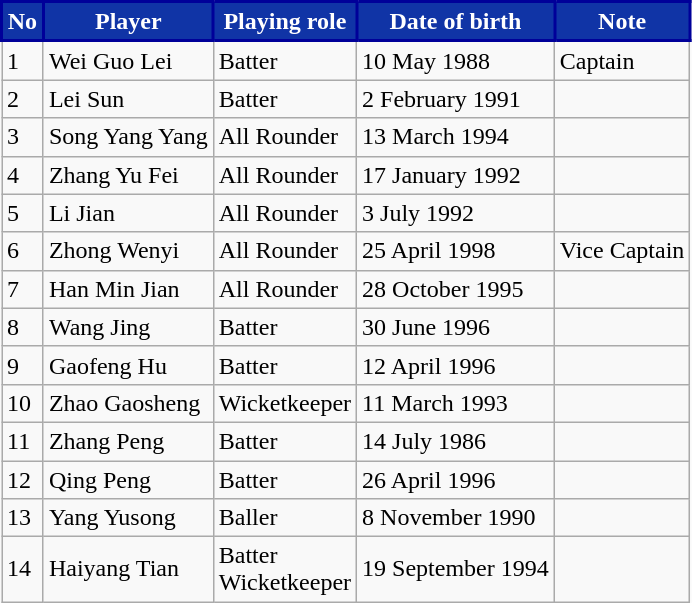<table class="wikitable">
<tr>
<th style="color:#ffffff; background: #1034A6; border:2px solid #000099;">No</th>
<th style="color:#ffffff; background: #1034A6; border:2px solid #000099;">Player</th>
<th style="color:#ffffff; background: #1034A6; border:2px solid #000099;">Playing role</th>
<th style="color:#ffffff; background: #1034A6; border:2px solid #000099;">Date of birth</th>
<th style="color:#ffffff; background: #1034A6; border:2px solid #000099;">Note</th>
</tr>
<tr>
<td>1</td>
<td>Wei Guo Lei</td>
<td>Batter</td>
<td>10 May 1988</td>
<td>Captain</td>
</tr>
<tr>
<td>2</td>
<td>Lei Sun</td>
<td>Batter</td>
<td>2 February 1991</td>
<td></td>
</tr>
<tr>
<td>3</td>
<td>Song Yang Yang</td>
<td>All Rounder</td>
<td>13 March 1994</td>
<td></td>
</tr>
<tr>
<td>4</td>
<td>Zhang Yu Fei</td>
<td>All Rounder</td>
<td>17 January 1992</td>
<td></td>
</tr>
<tr>
<td>5</td>
<td>Li Jian</td>
<td>All Rounder</td>
<td>3 July 1992</td>
<td></td>
</tr>
<tr>
<td>6</td>
<td>Zhong Wenyi</td>
<td>All Rounder</td>
<td>25 April 1998</td>
<td>Vice Captain</td>
</tr>
<tr>
<td>7</td>
<td>Han Min Jian</td>
<td>All Rounder</td>
<td>28 October 1995</td>
<td></td>
</tr>
<tr>
<td>8</td>
<td>Wang Jing</td>
<td>Batter</td>
<td>30 June 1996</td>
<td></td>
</tr>
<tr>
<td>9</td>
<td>Gaofeng Hu</td>
<td>Batter</td>
<td>12 April 1996</td>
<td></td>
</tr>
<tr>
<td>10</td>
<td>Zhao Gaosheng</td>
<td>Wicketkeeper</td>
<td>11 March 1993</td>
<td></td>
</tr>
<tr>
<td>11</td>
<td>Zhang Peng</td>
<td>Batter</td>
<td>14 July 1986</td>
<td></td>
</tr>
<tr>
<td>12</td>
<td>Qing Peng</td>
<td>Batter</td>
<td>26 April 1996</td>
<td></td>
</tr>
<tr>
<td>13</td>
<td>Yang Yusong</td>
<td>Baller</td>
<td>8 November 1990</td>
<td></td>
</tr>
<tr>
<td>14</td>
<td>Haiyang Tian</td>
<td>Batter<br>Wicketkeeper</td>
<td>19 September 1994</td>
<td></td>
</tr>
</table>
